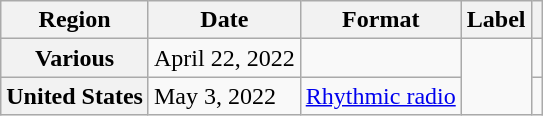<table class="wikitable plainrowheaders">
<tr>
<th scope="col">Region</th>
<th scope="col">Date</th>
<th scope="col">Format</th>
<th scope="col">Label</th>
<th scope="col"></th>
</tr>
<tr>
<th scope="row">Various</th>
<td>April 22, 2022</td>
<td></td>
<td rowspan="2"></td>
<td></td>
</tr>
<tr>
<th scope="row">United States</th>
<td>May 3, 2022</td>
<td><a href='#'>Rhythmic radio</a></td>
<td></td>
</tr>
</table>
